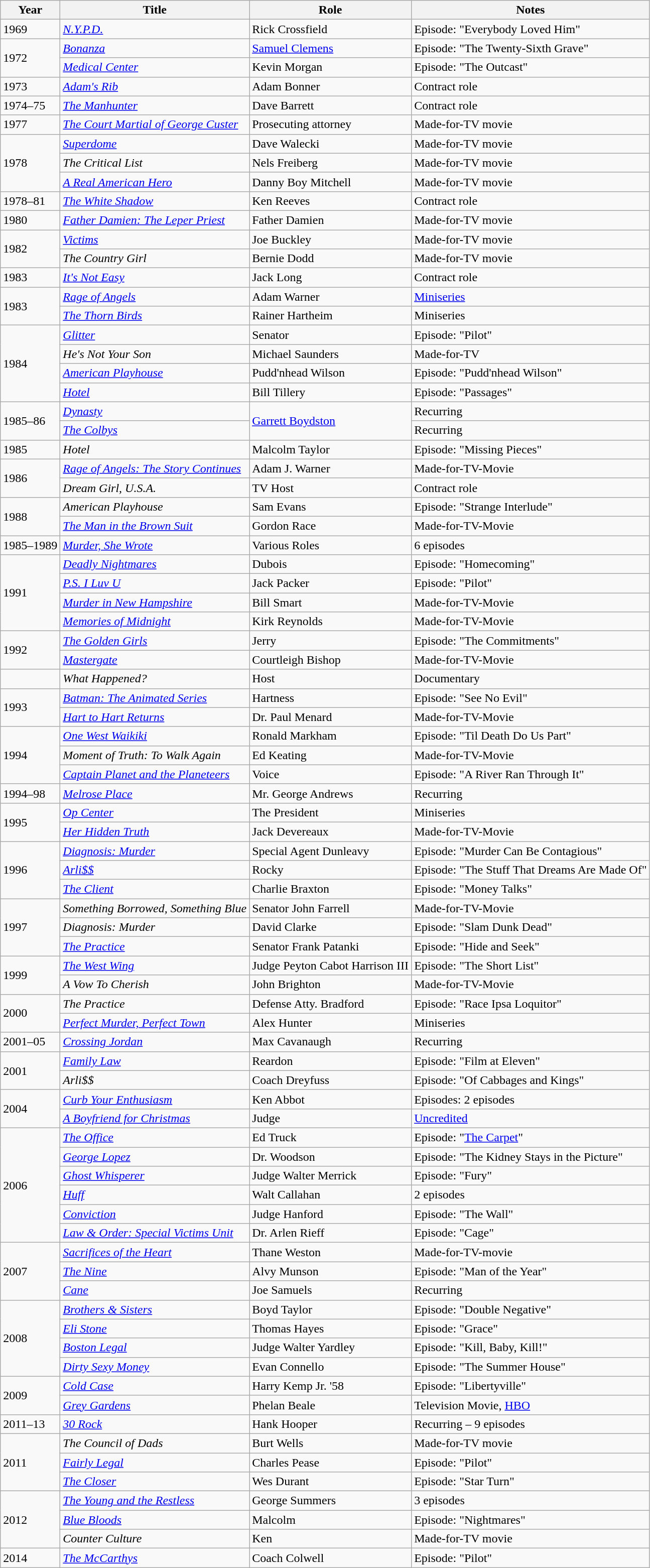<table class="wikitable sortable">
<tr>
<th>Year</th>
<th>Title</th>
<th>Role</th>
<th>Notes</th>
</tr>
<tr>
<td>1969</td>
<td><em><a href='#'>N.Y.P.D.</a></em></td>
<td>Rick Crossfield</td>
<td>Episode: "Everybody Loved Him"</td>
</tr>
<tr>
<td rowspan="2">1972</td>
<td><em><a href='#'>Bonanza</a></em></td>
<td><a href='#'>Samuel Clemens</a></td>
<td>Episode: "The Twenty-Sixth Grave"</td>
</tr>
<tr>
<td><em><a href='#'>Medical Center</a></em></td>
<td>Kevin Morgan</td>
<td>Episode: "The Outcast"</td>
</tr>
<tr>
<td>1973</td>
<td><em><a href='#'>Adam's Rib</a></em></td>
<td>Adam Bonner</td>
<td>Contract role</td>
</tr>
<tr>
<td>1974–75</td>
<td><em><a href='#'>The Manhunter</a></em></td>
<td>Dave Barrett</td>
<td>Contract role</td>
</tr>
<tr>
<td>1977</td>
<td><em><a href='#'>The Court Martial of George Custer</a></em></td>
<td>Prosecuting attorney</td>
<td>Made-for-TV movie</td>
</tr>
<tr>
<td rowspan="3">1978</td>
<td><em><a href='#'>Superdome</a></em></td>
<td>Dave Walecki</td>
<td>Made-for-TV movie</td>
</tr>
<tr>
<td><em>The Critical List</em></td>
<td>Nels Freiberg</td>
<td>Made-for-TV movie</td>
</tr>
<tr>
<td><em><a href='#'>A Real American Hero</a></em></td>
<td>Danny Boy Mitchell</td>
<td>Made-for-TV movie</td>
</tr>
<tr>
<td>1978–81</td>
<td><em><a href='#'>The White Shadow</a></em></td>
<td>Ken Reeves</td>
<td>Contract role</td>
</tr>
<tr>
<td>1980</td>
<td><em><a href='#'>Father Damien: The Leper Priest</a></em></td>
<td>Father Damien</td>
<td>Made-for-TV movie</td>
</tr>
<tr>
<td rowspan="2">1982</td>
<td><em><a href='#'>Victims</a></em></td>
<td>Joe Buckley</td>
<td>Made-for-TV movie</td>
</tr>
<tr>
<td><em>The Country Girl</em></td>
<td>Bernie Dodd</td>
<td>Made-for-TV movie</td>
</tr>
<tr>
<td>1983</td>
<td><em><a href='#'>It's Not Easy</a></em></td>
<td>Jack Long</td>
<td>Contract role</td>
</tr>
<tr>
<td rowspan="2">1983</td>
<td><em><a href='#'>Rage of Angels</a></em></td>
<td>Adam Warner</td>
<td><a href='#'>Miniseries</a></td>
</tr>
<tr>
<td><em><a href='#'>The Thorn Birds</a></em></td>
<td>Rainer Hartheim</td>
<td>Miniseries</td>
</tr>
<tr>
<td rowspan="4">1984</td>
<td><em><a href='#'>Glitter</a></em></td>
<td>Senator</td>
<td>Episode: "Pilot"</td>
</tr>
<tr>
<td><em>He's Not Your Son</em></td>
<td>Michael Saunders</td>
<td>Made-for-TV</td>
</tr>
<tr>
<td><em><a href='#'>American Playhouse</a></em></td>
<td>Pudd'nhead Wilson</td>
<td>Episode: "Pudd'nhead Wilson"</td>
</tr>
<tr>
<td><em><a href='#'>Hotel</a></em></td>
<td>Bill Tillery</td>
<td>Episode: "Passages"</td>
</tr>
<tr>
<td rowspan="2">1985–86</td>
<td><em><a href='#'>Dynasty</a></em></td>
<td rowspan="2"><a href='#'>Garrett Boydston</a></td>
<td>Recurring</td>
</tr>
<tr>
<td><em><a href='#'>The Colbys</a></em></td>
<td>Recurring</td>
</tr>
<tr>
<td>1985</td>
<td><em>Hotel</em></td>
<td>Malcolm Taylor</td>
<td>Episode: "Missing Pieces"</td>
</tr>
<tr>
<td rowspan="2">1986</td>
<td><em><a href='#'>Rage of Angels: The Story Continues</a></em></td>
<td>Adam J. Warner</td>
<td>Made-for-TV-Movie</td>
</tr>
<tr>
<td><em>Dream Girl, U.S.A.</em></td>
<td>TV Host</td>
<td>Contract role</td>
</tr>
<tr>
<td rowspan="2">1988</td>
<td><em>American Playhouse</em></td>
<td>Sam Evans</td>
<td>Episode: "Strange Interlude"</td>
</tr>
<tr>
<td><em><a href='#'>The Man in the Brown Suit</a></em></td>
<td>Gordon Race</td>
<td>Made-for-TV-Movie</td>
</tr>
<tr>
<td>1985–1989</td>
<td><em><a href='#'>Murder, She Wrote</a></em></td>
<td>Various Roles</td>
<td>6 episodes</td>
</tr>
<tr>
<td rowspan="4">1991</td>
<td><em><a href='#'>Deadly Nightmares</a></em></td>
<td>Dubois</td>
<td>Episode: "Homecoming"</td>
</tr>
<tr>
<td><em><a href='#'>P.S. I Luv U</a></em></td>
<td>Jack Packer</td>
<td>Episode: "Pilot"</td>
</tr>
<tr>
<td><em><a href='#'>Murder in New Hampshire</a></em></td>
<td>Bill Smart</td>
<td>Made-for-TV-Movie</td>
</tr>
<tr>
<td><em><a href='#'>Memories of Midnight</a></em></td>
<td>Kirk Reynolds</td>
<td>Made-for-TV-Movie</td>
</tr>
<tr>
<td rowspan="2">1992</td>
<td><em><a href='#'>The Golden Girls</a></em></td>
<td>Jerry</td>
<td>Episode: "The Commitments"</td>
</tr>
<tr>
<td><em><a href='#'>Mastergate</a></em></td>
<td>Courtleigh Bishop</td>
<td>Made-for-TV-Movie</td>
</tr>
<tr>
<td></td>
<td><em>What Happened?</em></td>
<td>Host</td>
<td>Documentary</td>
</tr>
<tr>
<td rowspan="2">1993</td>
<td><em><a href='#'>Batman: The Animated Series</a></em></td>
<td>Hartness</td>
<td>Episode: "See No Evil"</td>
</tr>
<tr>
<td><em><a href='#'>Hart to Hart Returns</a></em></td>
<td>Dr. Paul Menard</td>
<td>Made-for-TV-Movie</td>
</tr>
<tr>
<td rowspan="3">1994</td>
<td><em><a href='#'>One West Waikiki</a></em></td>
<td>Ronald Markham</td>
<td>Episode: "Til Death Do Us Part"</td>
</tr>
<tr>
<td><em>Moment of Truth: To Walk Again</em></td>
<td>Ed Keating</td>
<td>Made-for-TV-Movie</td>
</tr>
<tr>
<td><em><a href='#'>Captain Planet and the Planeteers</a></em></td>
<td>Voice</td>
<td>Episode: "A River Ran Through It"</td>
</tr>
<tr>
<td>1994–98</td>
<td><em><a href='#'>Melrose Place</a></em></td>
<td>Mr. George Andrews</td>
<td>Recurring</td>
</tr>
<tr>
<td rowspan="2">1995</td>
<td><em><a href='#'>Op Center</a></em></td>
<td>The President</td>
<td>Miniseries</td>
</tr>
<tr>
<td><em><a href='#'>Her Hidden Truth</a></em></td>
<td>Jack Devereaux</td>
<td>Made-for-TV-Movie</td>
</tr>
<tr>
<td rowspan="3">1996</td>
<td><em><a href='#'>Diagnosis: Murder</a></em></td>
<td>Special Agent Dunleavy</td>
<td>Episode: "Murder Can Be Contagious"</td>
</tr>
<tr>
<td><em><a href='#'>Arli$$</a></em></td>
<td>Rocky</td>
<td>Episode: "The Stuff That Dreams Are Made Of"</td>
</tr>
<tr>
<td><em><a href='#'>The Client</a></em></td>
<td>Charlie Braxton</td>
<td>Episode: "Money Talks"</td>
</tr>
<tr>
<td rowspan="3">1997</td>
<td><em>Something Borrowed, Something Blue</em></td>
<td>Senator John Farrell</td>
<td>Made-for-TV-Movie</td>
</tr>
<tr>
<td><em>Diagnosis: Murder</em></td>
<td>David Clarke</td>
<td>Episode: "Slam Dunk Dead"</td>
</tr>
<tr>
<td><em><a href='#'>The Practice</a></em></td>
<td>Senator Frank Patanki</td>
<td>Episode: "Hide and Seek"</td>
</tr>
<tr>
<td rowspan="2">1999</td>
<td><em><a href='#'>The West Wing</a></em></td>
<td>Judge Peyton Cabot Harrison III</td>
<td>Episode: "The Short List"</td>
</tr>
<tr>
<td><em>A Vow To Cherish</em></td>
<td>John Brighton</td>
<td>Made-for-TV-Movie</td>
</tr>
<tr>
<td rowspan="2">2000</td>
<td><em>The Practice</em></td>
<td>Defense Atty. Bradford</td>
<td>Episode: "Race Ipsa Loquitor"</td>
</tr>
<tr>
<td><em><a href='#'>Perfect Murder, Perfect Town</a></em></td>
<td>Alex Hunter</td>
<td>Miniseries</td>
</tr>
<tr>
<td>2001–05</td>
<td><em><a href='#'>Crossing Jordan</a></em></td>
<td>Max Cavanaugh</td>
<td>Recurring</td>
</tr>
<tr>
<td rowspan="2">2001</td>
<td><em><a href='#'>Family Law</a></em></td>
<td>Reardon</td>
<td>Episode: "Film at Eleven"</td>
</tr>
<tr>
<td><em>Arli$$</em></td>
<td>Coach Dreyfuss</td>
<td>Episode: "Of Cabbages and Kings"</td>
</tr>
<tr>
<td rowspan="2">2004</td>
<td><em><a href='#'>Curb Your Enthusiasm</a></em></td>
<td>Ken Abbot</td>
<td>Episodes: 2 episodes</td>
</tr>
<tr>
<td><em><a href='#'>A Boyfriend for Christmas</a></em></td>
<td>Judge</td>
<td><a href='#'>Uncredited</a></td>
</tr>
<tr>
<td rowspan="6">2006</td>
<td><em><a href='#'>The Office</a></em></td>
<td>Ed Truck</td>
<td>Episode: "<a href='#'>The Carpet</a>"</td>
</tr>
<tr>
<td><em><a href='#'>George Lopez</a></em></td>
<td>Dr. Woodson</td>
<td>Episode: "The Kidney Stays in the Picture"</td>
</tr>
<tr>
<td><em><a href='#'>Ghost Whisperer</a></em></td>
<td>Judge Walter Merrick</td>
<td>Episode: "Fury"</td>
</tr>
<tr>
<td><em><a href='#'>Huff</a></em></td>
<td>Walt Callahan</td>
<td>2 episodes</td>
</tr>
<tr>
<td><em><a href='#'>Conviction</a></em></td>
<td>Judge Hanford</td>
<td>Episode: "The Wall"</td>
</tr>
<tr>
<td><em><a href='#'>Law & Order: Special Victims Unit</a></em></td>
<td>Dr. Arlen Rieff</td>
<td>Episode: "Cage"</td>
</tr>
<tr>
<td rowspan="3">2007</td>
<td><em><a href='#'>Sacrifices of the Heart</a></em></td>
<td>Thane Weston</td>
<td>Made-for-TV-movie</td>
</tr>
<tr>
<td><em><a href='#'>The Nine</a></em></td>
<td>Alvy Munson</td>
<td>Episode: "Man of the Year"</td>
</tr>
<tr>
<td><em><a href='#'>Cane</a></em></td>
<td>Joe Samuels</td>
<td>Recurring</td>
</tr>
<tr>
<td rowspan="4">2008</td>
<td><em><a href='#'>Brothers & Sisters</a></em></td>
<td>Boyd Taylor</td>
<td>Episode: "Double Negative"</td>
</tr>
<tr>
<td><em><a href='#'>Eli Stone</a></em></td>
<td>Thomas Hayes</td>
<td>Episode: "Grace"</td>
</tr>
<tr>
<td><em><a href='#'>Boston Legal</a></em></td>
<td>Judge Walter Yardley</td>
<td>Episode: "Kill, Baby, Kill!"</td>
</tr>
<tr>
<td><em><a href='#'>Dirty Sexy Money</a></em></td>
<td>Evan Connello</td>
<td>Episode: "The Summer House"</td>
</tr>
<tr>
<td rowspan="2">2009</td>
<td><em><a href='#'>Cold Case</a></em></td>
<td>Harry Kemp Jr. '58</td>
<td>Episode: "Libertyville"</td>
</tr>
<tr>
<td><em><a href='#'>Grey Gardens</a></em></td>
<td>Phelan Beale</td>
<td>Television Movie, <a href='#'>HBO</a></td>
</tr>
<tr>
<td>2011–13</td>
<td><em><a href='#'>30 Rock</a></em></td>
<td>Hank Hooper</td>
<td>Recurring – 9 episodes</td>
</tr>
<tr>
<td rowspan="3">2011</td>
<td><em>The Council of Dads</em></td>
<td>Burt Wells</td>
<td>Made-for-TV movie</td>
</tr>
<tr>
<td><em><a href='#'>Fairly Legal</a></em></td>
<td>Charles Pease</td>
<td>Episode: "Pilot"</td>
</tr>
<tr>
<td><em><a href='#'>The Closer</a></em></td>
<td>Wes Durant</td>
<td>Episode: "Star Turn"</td>
</tr>
<tr>
<td rowspan="3">2012</td>
<td><em><a href='#'>The Young and the Restless</a></em></td>
<td>George Summers</td>
<td>3 episodes</td>
</tr>
<tr>
<td><em><a href='#'>Blue Bloods</a></em></td>
<td>Malcolm</td>
<td>Episode: "Nightmares"</td>
</tr>
<tr>
<td><em>Counter Culture</em></td>
<td>Ken</td>
<td>Made-for-TV movie</td>
</tr>
<tr>
<td>2014</td>
<td><em><a href='#'>The McCarthys</a></em></td>
<td>Coach Colwell</td>
<td>Episode: "Pilot"</td>
</tr>
</table>
